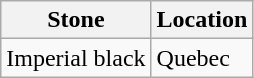<table class="wikitable">
<tr>
<th>Stone</th>
<th>Location</th>
</tr>
<tr>
<td>Imperial black</td>
<td>Quebec</td>
</tr>
</table>
